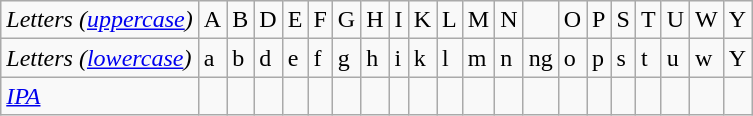<table class="wikitable">
<tr>
<td><em>Letters (<a href='#'>uppercase</a>)</em></td>
<td>A</td>
<td>B</td>
<td>D</td>
<td>E</td>
<td>F</td>
<td>G</td>
<td>H</td>
<td>I</td>
<td>K</td>
<td>L</td>
<td>M</td>
<td>N</td>
<td></td>
<td>O</td>
<td>P</td>
<td>S</td>
<td>T</td>
<td>U</td>
<td>W</td>
<td>Y</td>
</tr>
<tr>
<td><em>Letters (<a href='#'>lowercase</a>)</em></td>
<td>a</td>
<td>b</td>
<td>d</td>
<td>e</td>
<td>f</td>
<td>g</td>
<td>h</td>
<td>i</td>
<td>k</td>
<td>l</td>
<td>m</td>
<td>n</td>
<td>ng</td>
<td>o</td>
<td>p</td>
<td>s</td>
<td>t</td>
<td>u</td>
<td>w</td>
<td>Y</td>
</tr>
<tr>
<td><em><a href='#'>IPA</a></em></td>
<td></td>
<td></td>
<td></td>
<td></td>
<td></td>
<td></td>
<td></td>
<td></td>
<td></td>
<td></td>
<td></td>
<td></td>
<td></td>
<td></td>
<td></td>
<td></td>
<td></td>
<td></td>
<td></td>
<td></td>
</tr>
</table>
